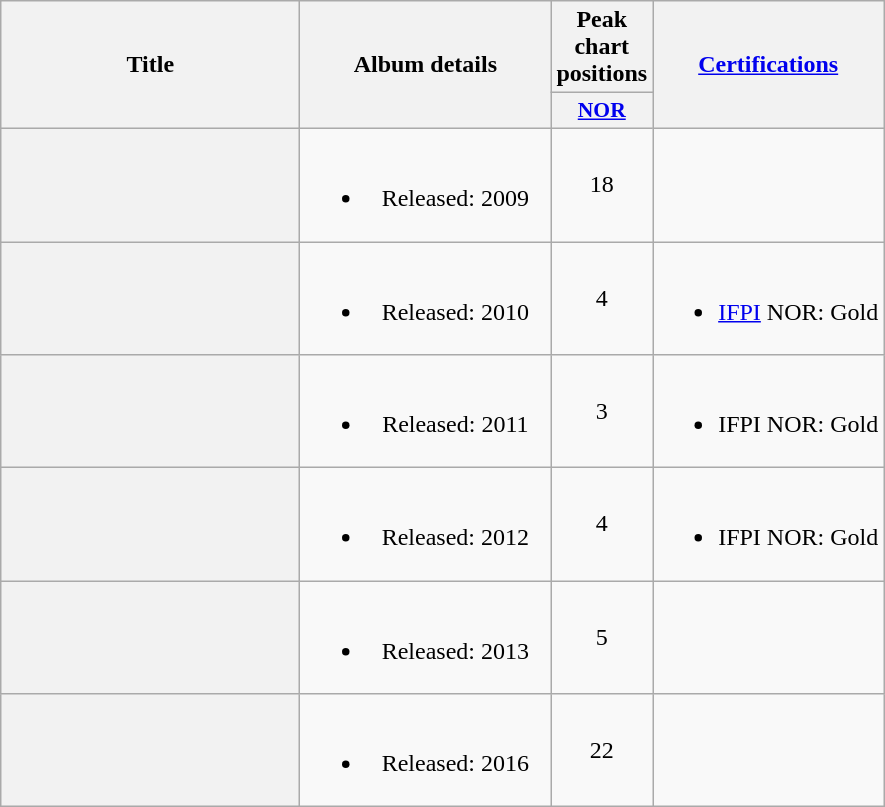<table class="wikitable plainrowheaders" style="text-align:center;">
<tr>
<th scope="col" rowspan="2" style="width:12em;">Title</th>
<th scope="col" rowspan="2" style="width:10em;">Album details</th>
<th scope="col" colspan="1">Peak chart positions</th>
<th scope="col" rowspan="2"><a href='#'>Certifications</a></th>
</tr>
<tr>
<th scope="col" style="width:3.5em;font-size:90%;"><a href='#'>NOR</a><br></th>
</tr>
<tr>
<th scope="row"></th>
<td><br><ul><li>Released: 2009</li></ul></td>
<td>18</td>
<td></td>
</tr>
<tr>
<th scope="row"></th>
<td><br><ul><li>Released: 2010</li></ul></td>
<td>4</td>
<td><br><ul><li><a href='#'>IFPI</a> NOR: Gold </li></ul></td>
</tr>
<tr>
<th scope="row"></th>
<td><br><ul><li>Released: 2011</li></ul></td>
<td>3</td>
<td><br><ul><li>IFPI NOR: Gold </li></ul></td>
</tr>
<tr>
<th scope="row"></th>
<td><br><ul><li>Released: 2012</li></ul></td>
<td>4</td>
<td><br><ul><li>IFPI NOR: Gold </li></ul></td>
</tr>
<tr>
<th scope="row"></th>
<td><br><ul><li>Released: 2013</li></ul></td>
<td>5</td>
<td></td>
</tr>
<tr>
<th scope="row"></th>
<td><br><ul><li>Released: 2016</li></ul></td>
<td>22</td>
<td></td>
</tr>
</table>
